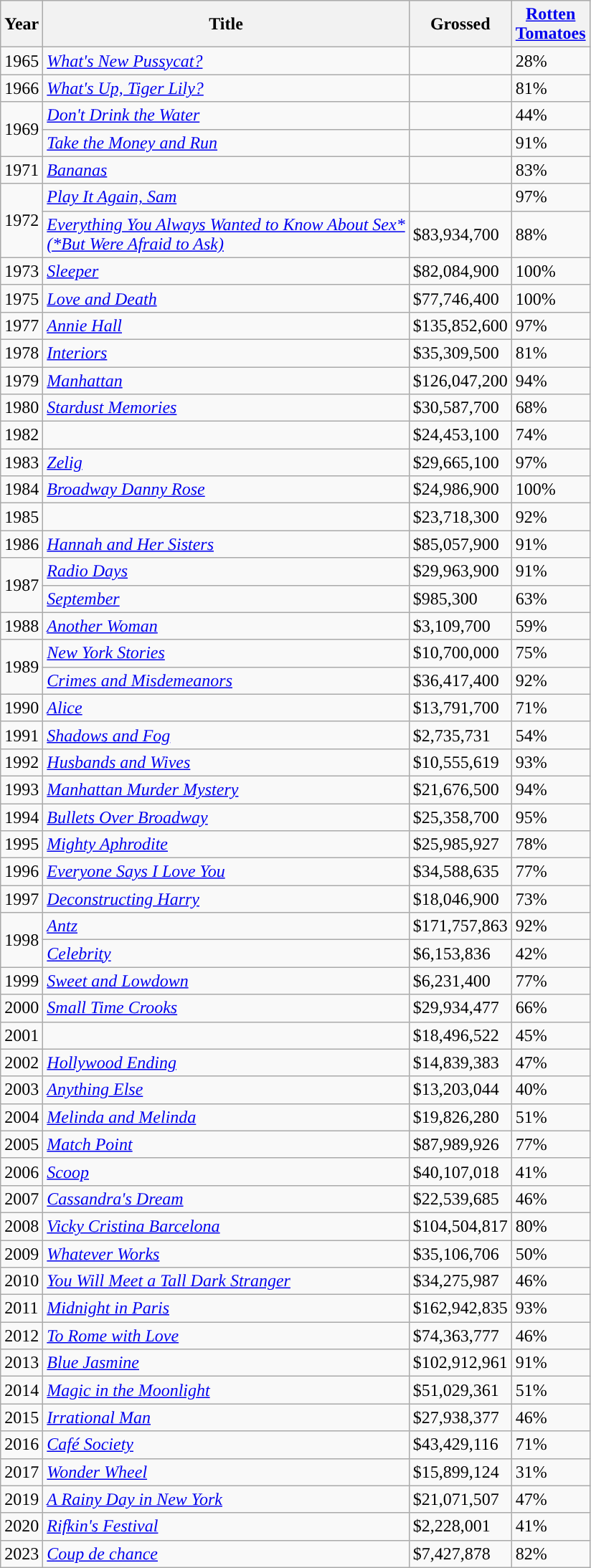<table class="wikitable sortable">
<tr>
<th>Year</th>
<th>Title</th>
<th style="width:45px">Grossed</th>
<th style="width:50px"><a href='#'>Rotten Tomatoes</a></th>
</tr>
<tr>
<td>1965</td>
<td><em><a href='#'>What's New Pussycat?</a></em></td>
<td></td>
<td>28%</td>
</tr>
<tr>
<td>1966</td>
<td><em><a href='#'>What's Up, Tiger Lily?</a></em></td>
<td></td>
<td>81%</td>
</tr>
<tr>
<td rowspan="2">1969</td>
<td><em><a href='#'>Don't Drink the Water</a></em></td>
<td></td>
<td>44%</td>
</tr>
<tr>
<td><em><a href='#'>Take the Money and Run</a></em></td>
<td></td>
<td>91%</td>
</tr>
<tr>
<td>1971</td>
<td><em><a href='#'>Bananas</a></em></td>
<td></td>
<td>83%</td>
</tr>
<tr>
<td rowspan="2">1972</td>
<td><em><a href='#'>Play It Again, Sam</a></em></td>
<td></td>
<td>97%</td>
</tr>
<tr>
<td><em><a href='#'>Everything You Always Wanted to Know About Sex*<br>(*But Were Afraid to Ask)</a></em></td>
<td>$83,934,700</td>
<td>88%</td>
</tr>
<tr>
<td>1973</td>
<td><em><a href='#'>Sleeper</a></em></td>
<td>$82,084,900</td>
<td>100%</td>
</tr>
<tr>
<td>1975</td>
<td><em><a href='#'>Love and Death</a></em></td>
<td>$77,746,400</td>
<td>100%</td>
</tr>
<tr>
<td>1977</td>
<td><em><a href='#'>Annie Hall</a></em></td>
<td>$135,852,600</td>
<td>97%</td>
</tr>
<tr>
<td>1978</td>
<td><em><a href='#'>Interiors</a></em></td>
<td>$35,309,500</td>
<td>81%</td>
</tr>
<tr>
<td>1979</td>
<td><em><a href='#'>Manhattan</a></em></td>
<td>$126,047,200</td>
<td>94%</td>
</tr>
<tr>
<td>1980</td>
<td><em><a href='#'>Stardust Memories</a></em></td>
<td>$30,587,700</td>
<td>68%</td>
</tr>
<tr>
<td>1982</td>
<td><em></em></td>
<td>$24,453,100</td>
<td>74%</td>
</tr>
<tr>
<td>1983</td>
<td><em><a href='#'>Zelig</a></em></td>
<td>$29,665,100</td>
<td>97%</td>
</tr>
<tr>
<td>1984</td>
<td><em><a href='#'>Broadway Danny Rose</a></em></td>
<td>$24,986,900</td>
<td>100%</td>
</tr>
<tr>
<td>1985</td>
<td><em></em></td>
<td>$23,718,300</td>
<td>92%</td>
</tr>
<tr>
<td>1986</td>
<td><em><a href='#'>Hannah and Her Sisters</a></em></td>
<td>$85,057,900</td>
<td>91%</td>
</tr>
<tr>
<td rowspan="2">1987</td>
<td><em><a href='#'>Radio Days</a></em></td>
<td>$29,963,900</td>
<td>91%</td>
</tr>
<tr>
<td><em><a href='#'>September</a></em></td>
<td>$985,300</td>
<td>63%</td>
</tr>
<tr>
<td>1988</td>
<td><em><a href='#'>Another Woman</a></em></td>
<td>$3,109,700</td>
<td>59%</td>
</tr>
<tr>
<td rowspan=2>1989</td>
<td><em><a href='#'>New York Stories</a></em></td>
<td>$10,700,000</td>
<td>75%</td>
</tr>
<tr>
<td><em><a href='#'>Crimes and Misdemeanors</a></em></td>
<td>$36,417,400</td>
<td>92%</td>
</tr>
<tr>
<td>1990</td>
<td><em><a href='#'>Alice</a></em></td>
<td>$13,791,700</td>
<td>71%</td>
</tr>
<tr>
<td>1991</td>
<td><em><a href='#'>Shadows and Fog</a></em></td>
<td>$2,735,731</td>
<td>54%</td>
</tr>
<tr>
<td>1992</td>
<td><em><a href='#'>Husbands and Wives</a></em></td>
<td>$10,555,619</td>
<td>93%</td>
</tr>
<tr>
<td>1993</td>
<td><em><a href='#'>Manhattan Murder Mystery</a></em></td>
<td>$21,676,500</td>
<td>94%</td>
</tr>
<tr>
<td>1994</td>
<td><em><a href='#'>Bullets Over Broadway</a></em></td>
<td>$25,358,700</td>
<td>95%</td>
</tr>
<tr>
<td>1995</td>
<td><em><a href='#'>Mighty Aphrodite</a></em></td>
<td>$25,985,927</td>
<td>78%</td>
</tr>
<tr>
<td>1996</td>
<td><em><a href='#'>Everyone Says I Love You</a></em></td>
<td>$34,588,635</td>
<td>77%</td>
</tr>
<tr>
<td>1997</td>
<td><em><a href='#'>Deconstructing Harry</a></em></td>
<td>$18,046,900</td>
<td>73%</td>
</tr>
<tr>
<td rowspan="2">1998</td>
<td><em><a href='#'>Antz</a></em></td>
<td>$171,757,863</td>
<td>92%</td>
</tr>
<tr>
<td><em><a href='#'>Celebrity</a></em></td>
<td>$6,153,836</td>
<td>42%</td>
</tr>
<tr>
<td>1999</td>
<td><em><a href='#'>Sweet and Lowdown</a></em></td>
<td>$6,231,400</td>
<td>77%</td>
</tr>
<tr>
<td>2000</td>
<td><em><a href='#'>Small Time Crooks</a></em></td>
<td>$29,934,477</td>
<td>66%</td>
</tr>
<tr>
<td>2001</td>
<td><em></em></td>
<td>$18,496,522</td>
<td>45%</td>
</tr>
<tr>
<td>2002</td>
<td><em><a href='#'>Hollywood Ending</a></em></td>
<td>$14,839,383</td>
<td>47%</td>
</tr>
<tr>
<td>2003</td>
<td><em><a href='#'>Anything Else</a></em></td>
<td>$13,203,044</td>
<td>40%</td>
</tr>
<tr>
<td>2004</td>
<td><em><a href='#'>Melinda and Melinda</a></em></td>
<td>$19,826,280</td>
<td>51%</td>
</tr>
<tr>
<td>2005</td>
<td><em><a href='#'>Match Point</a></em></td>
<td>$87,989,926</td>
<td>77%</td>
</tr>
<tr>
<td>2006</td>
<td><em><a href='#'>Scoop</a></em></td>
<td>$40,107,018</td>
<td>41%</td>
</tr>
<tr>
<td>2007</td>
<td><em><a href='#'>Cassandra's Dream</a></em></td>
<td>$22,539,685</td>
<td>46%</td>
</tr>
<tr>
<td>2008</td>
<td><em><a href='#'>Vicky Cristina Barcelona</a></em></td>
<td>$104,504,817</td>
<td>80%</td>
</tr>
<tr>
<td>2009</td>
<td><em><a href='#'>Whatever Works</a></em></td>
<td>$35,106,706</td>
<td>50%</td>
</tr>
<tr>
<td>2010</td>
<td><em><a href='#'>You Will Meet a Tall Dark Stranger</a></em></td>
<td>$34,275,987</td>
<td>46%</td>
</tr>
<tr>
<td>2011</td>
<td><em><a href='#'>Midnight in Paris</a></em></td>
<td>$162,942,835</td>
<td>93%</td>
</tr>
<tr>
<td>2012</td>
<td><em><a href='#'>To Rome with Love</a></em></td>
<td>$74,363,777</td>
<td>46%</td>
</tr>
<tr>
<td>2013</td>
<td><em><a href='#'>Blue Jasmine</a></em></td>
<td>$102,912,961</td>
<td>91%</td>
</tr>
<tr>
<td>2014</td>
<td><em><a href='#'>Magic in the Moonlight</a></em></td>
<td>$51,029,361</td>
<td>51%</td>
</tr>
<tr>
<td>2015</td>
<td><em><a href='#'>Irrational Man</a></em></td>
<td>$27,938,377</td>
<td>46%</td>
</tr>
<tr>
<td>2016</td>
<td><em><a href='#'>Café Society</a></em></td>
<td>$43,429,116</td>
<td>71%</td>
</tr>
<tr>
<td>2017</td>
<td><em><a href='#'>Wonder Wheel</a></em></td>
<td>$15,899,124</td>
<td>31%</td>
</tr>
<tr>
<td>2019</td>
<td><em><a href='#'>A Rainy Day in New York</a></em></td>
<td>$21,071,507</td>
<td>47%</td>
</tr>
<tr>
<td>2020</td>
<td><em><a href='#'>Rifkin's Festival</a></em></td>
<td>$2,228,001</td>
<td>41%</td>
</tr>
<tr>
<td>2023</td>
<td><em><a href='#'>Coup de chance</a></em></td>
<td>$7,427,878</td>
<td>82%</td>
</tr>
</table>
